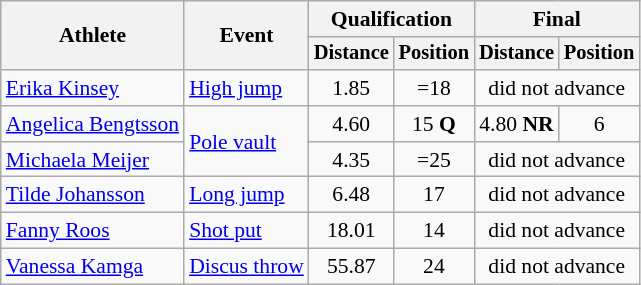<table class=wikitable style="font-size:90%">
<tr>
<th rowspan="2">Athlete</th>
<th rowspan="2">Event</th>
<th colspan="2">Qualification</th>
<th colspan="2">Final</th>
</tr>
<tr style="font-size:95%">
<th>Distance</th>
<th>Position</th>
<th>Distance</th>
<th>Position</th>
</tr>
<tr align=center>
<td align=left><a href='#'>Erika Kinsey</a></td>
<td align=left><a href='#'>High jump</a></td>
<td>1.85</td>
<td>=18</td>
<td colspan=2>did not advance</td>
</tr>
<tr align=center>
<td align=left><a href='#'>Angelica Bengtsson</a></td>
<td align=left rowspan=2><a href='#'>Pole vault</a></td>
<td>4.60</td>
<td>15 <strong>Q</strong></td>
<td>4.80 <strong>NR</strong></td>
<td>6</td>
</tr>
<tr align=center>
<td align=left><a href='#'>Michaela Meijer</a></td>
<td>4.35</td>
<td>=25</td>
<td colspan=2>did not advance</td>
</tr>
<tr align=center>
<td align=left><a href='#'>Tilde Johansson</a></td>
<td align=left><a href='#'>Long jump</a></td>
<td>6.48</td>
<td>17</td>
<td colspan=2>did not advance</td>
</tr>
<tr align=center>
<td align=left><a href='#'>Fanny Roos</a></td>
<td align=left><a href='#'>Shot put</a></td>
<td>18.01</td>
<td>14</td>
<td colspan=2>did not advance</td>
</tr>
<tr align=center>
<td align=left><a href='#'>Vanessa Kamga</a></td>
<td align=left><a href='#'>Discus throw</a></td>
<td>55.87</td>
<td>24</td>
<td colspan=2>did not advance</td>
</tr>
</table>
